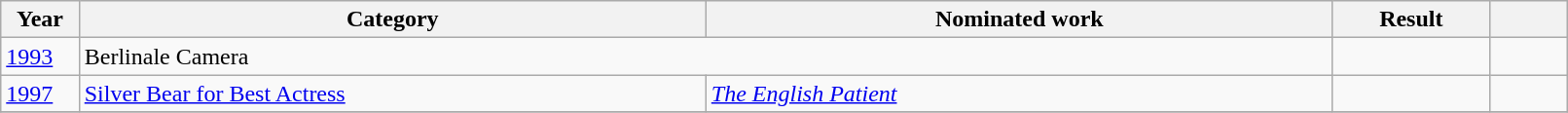<table class="wikitable" style="width:85%;">
<tr>
<th width=5%>Year</th>
<th style="width:40%;">Category</th>
<th style="width:40%;">Nominated work</th>
<th style="width:10%;">Result</th>
<th width=5%></th>
</tr>
<tr>
<td><a href='#'>1993</a></td>
<td colspan="2">Berlinale Camera</td>
<td></td>
<td></td>
</tr>
<tr>
<td><a href='#'>1997</a></td>
<td><a href='#'>Silver Bear for Best Actress</a></td>
<td><em><a href='#'>The English Patient</a></em></td>
<td></td>
<td></td>
</tr>
<tr>
</tr>
</table>
